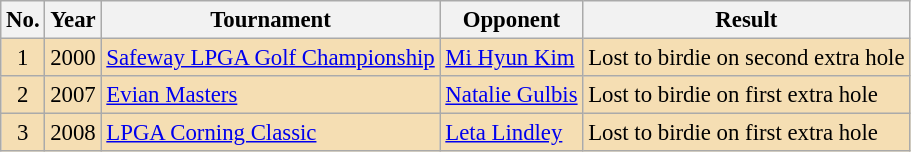<table class="wikitable" style="font-size:95%;">
<tr>
<th>No.</th>
<th>Year</th>
<th>Tournament</th>
<th>Opponent</th>
<th>Result</th>
</tr>
<tr style="background:#F5DEB3;">
<td align=center>1</td>
<td>2000</td>
<td><a href='#'>Safeway LPGA Golf Championship</a></td>
<td> <a href='#'>Mi Hyun Kim</a></td>
<td>Lost to birdie on second extra hole</td>
</tr>
<tr style="background:#F5DEB3;">
<td align=center>2</td>
<td>2007</td>
<td><a href='#'>Evian Masters</a></td>
<td> <a href='#'>Natalie Gulbis</a></td>
<td>Lost to birdie on first extra hole</td>
</tr>
<tr style="background:#F5DEB3;">
<td align=center>3</td>
<td>2008</td>
<td><a href='#'>LPGA Corning Classic</a></td>
<td> <a href='#'>Leta Lindley</a></td>
<td>Lost to birdie on first extra hole</td>
</tr>
</table>
